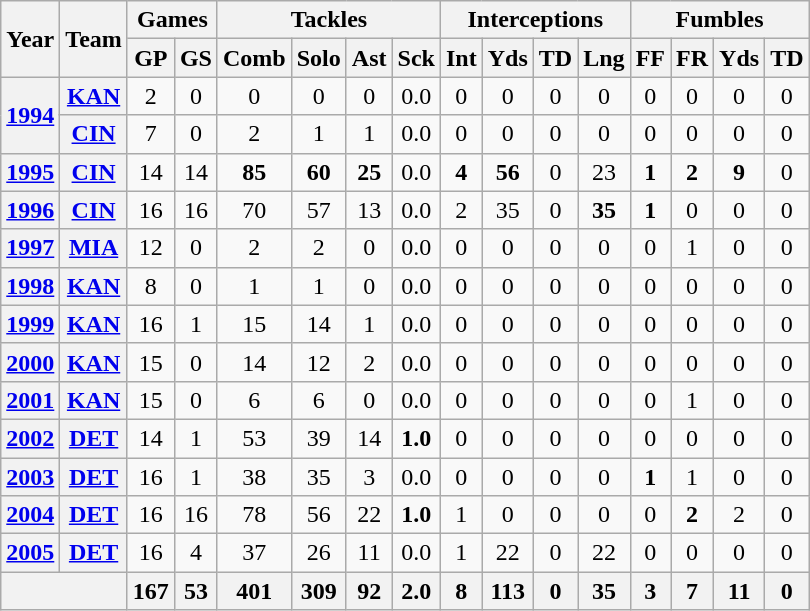<table class="wikitable" style="text-align:center">
<tr>
<th rowspan="2">Year</th>
<th rowspan="2">Team</th>
<th colspan="2">Games</th>
<th colspan="4">Tackles</th>
<th colspan="4">Interceptions</th>
<th colspan="4">Fumbles</th>
</tr>
<tr>
<th>GP</th>
<th>GS</th>
<th>Comb</th>
<th>Solo</th>
<th>Ast</th>
<th>Sck</th>
<th>Int</th>
<th>Yds</th>
<th>TD</th>
<th>Lng</th>
<th>FF</th>
<th>FR</th>
<th>Yds</th>
<th>TD</th>
</tr>
<tr>
<th rowspan="2"><a href='#'>1994</a></th>
<th><a href='#'>KAN</a></th>
<td>2</td>
<td>0</td>
<td>0</td>
<td>0</td>
<td>0</td>
<td>0.0</td>
<td>0</td>
<td>0</td>
<td>0</td>
<td>0</td>
<td>0</td>
<td>0</td>
<td>0</td>
<td>0</td>
</tr>
<tr>
<th><a href='#'>CIN</a></th>
<td>7</td>
<td>0</td>
<td>2</td>
<td>1</td>
<td>1</td>
<td>0.0</td>
<td>0</td>
<td>0</td>
<td>0</td>
<td>0</td>
<td>0</td>
<td>0</td>
<td>0</td>
<td>0</td>
</tr>
<tr>
<th><a href='#'>1995</a></th>
<th><a href='#'>CIN</a></th>
<td>14</td>
<td>14</td>
<td><strong>85</strong></td>
<td><strong>60</strong></td>
<td><strong>25</strong></td>
<td>0.0</td>
<td><strong>4</strong></td>
<td><strong>56</strong></td>
<td>0</td>
<td>23</td>
<td><strong>1</strong></td>
<td><strong>2</strong></td>
<td><strong>9</strong></td>
<td>0</td>
</tr>
<tr>
<th><a href='#'>1996</a></th>
<th><a href='#'>CIN</a></th>
<td>16</td>
<td>16</td>
<td>70</td>
<td>57</td>
<td>13</td>
<td>0.0</td>
<td>2</td>
<td>35</td>
<td>0</td>
<td><strong>35</strong></td>
<td><strong>1</strong></td>
<td>0</td>
<td>0</td>
<td>0</td>
</tr>
<tr>
<th><a href='#'>1997</a></th>
<th><a href='#'>MIA</a></th>
<td>12</td>
<td>0</td>
<td>2</td>
<td>2</td>
<td>0</td>
<td>0.0</td>
<td>0</td>
<td>0</td>
<td>0</td>
<td>0</td>
<td>0</td>
<td>1</td>
<td>0</td>
<td>0</td>
</tr>
<tr>
<th><a href='#'>1998</a></th>
<th><a href='#'>KAN</a></th>
<td>8</td>
<td>0</td>
<td>1</td>
<td>1</td>
<td>0</td>
<td>0.0</td>
<td>0</td>
<td>0</td>
<td>0</td>
<td>0</td>
<td>0</td>
<td>0</td>
<td>0</td>
<td>0</td>
</tr>
<tr>
<th><a href='#'>1999</a></th>
<th><a href='#'>KAN</a></th>
<td>16</td>
<td>1</td>
<td>15</td>
<td>14</td>
<td>1</td>
<td>0.0</td>
<td>0</td>
<td>0</td>
<td>0</td>
<td>0</td>
<td>0</td>
<td>0</td>
<td>0</td>
<td>0</td>
</tr>
<tr>
<th><a href='#'>2000</a></th>
<th><a href='#'>KAN</a></th>
<td>15</td>
<td>0</td>
<td>14</td>
<td>12</td>
<td>2</td>
<td>0.0</td>
<td>0</td>
<td>0</td>
<td>0</td>
<td>0</td>
<td>0</td>
<td>0</td>
<td>0</td>
<td>0</td>
</tr>
<tr>
<th><a href='#'>2001</a></th>
<th><a href='#'>KAN</a></th>
<td>15</td>
<td>0</td>
<td>6</td>
<td>6</td>
<td>0</td>
<td>0.0</td>
<td>0</td>
<td>0</td>
<td>0</td>
<td>0</td>
<td>0</td>
<td>1</td>
<td>0</td>
<td>0</td>
</tr>
<tr>
<th><a href='#'>2002</a></th>
<th><a href='#'>DET</a></th>
<td>14</td>
<td>1</td>
<td>53</td>
<td>39</td>
<td>14</td>
<td><strong>1.0</strong></td>
<td>0</td>
<td>0</td>
<td>0</td>
<td>0</td>
<td>0</td>
<td>0</td>
<td>0</td>
<td>0</td>
</tr>
<tr>
<th><a href='#'>2003</a></th>
<th><a href='#'>DET</a></th>
<td>16</td>
<td>1</td>
<td>38</td>
<td>35</td>
<td>3</td>
<td>0.0</td>
<td>0</td>
<td>0</td>
<td>0</td>
<td>0</td>
<td><strong>1</strong></td>
<td>1</td>
<td>0</td>
<td>0</td>
</tr>
<tr>
<th><a href='#'>2004</a></th>
<th><a href='#'>DET</a></th>
<td>16</td>
<td>16</td>
<td>78</td>
<td>56</td>
<td>22</td>
<td><strong>1.0</strong></td>
<td>1</td>
<td>0</td>
<td>0</td>
<td>0</td>
<td>0</td>
<td><strong>2</strong></td>
<td>2</td>
<td>0</td>
</tr>
<tr>
<th><a href='#'>2005</a></th>
<th><a href='#'>DET</a></th>
<td>16</td>
<td>4</td>
<td>37</td>
<td>26</td>
<td>11</td>
<td>0.0</td>
<td>1</td>
<td>22</td>
<td>0</td>
<td>22</td>
<td>0</td>
<td>0</td>
<td>0</td>
<td>0</td>
</tr>
<tr>
<th colspan="2"></th>
<th>167</th>
<th>53</th>
<th>401</th>
<th>309</th>
<th>92</th>
<th>2.0</th>
<th>8</th>
<th>113</th>
<th>0</th>
<th>35</th>
<th>3</th>
<th>7</th>
<th>11</th>
<th>0</th>
</tr>
</table>
